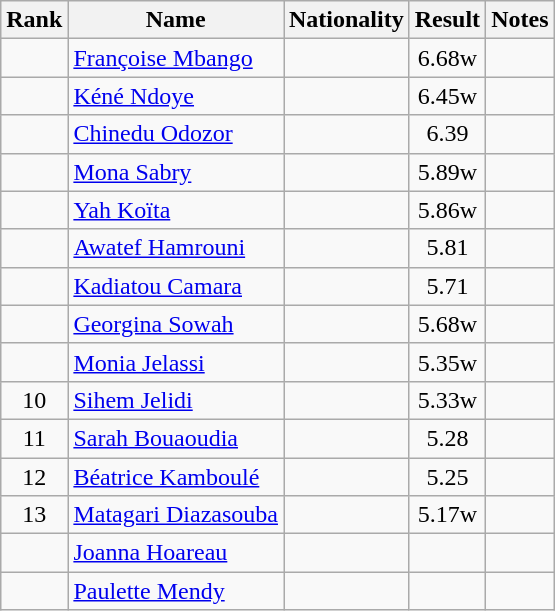<table class="wikitable sortable" style="text-align:center">
<tr>
<th>Rank</th>
<th>Name</th>
<th>Nationality</th>
<th>Result</th>
<th>Notes</th>
</tr>
<tr>
<td></td>
<td align=left><a href='#'>Françoise Mbango</a></td>
<td align=left></td>
<td>6.68w</td>
<td></td>
</tr>
<tr>
<td></td>
<td align=left><a href='#'>Kéné Ndoye</a></td>
<td align=left></td>
<td>6.45w</td>
<td></td>
</tr>
<tr>
<td></td>
<td align=left><a href='#'>Chinedu Odozor</a></td>
<td align=left></td>
<td>6.39</td>
<td></td>
</tr>
<tr>
<td></td>
<td align=left><a href='#'>Mona Sabry</a></td>
<td align=left></td>
<td>5.89w</td>
<td></td>
</tr>
<tr>
<td></td>
<td align=left><a href='#'>Yah Koïta</a></td>
<td align=left></td>
<td>5.86w</td>
<td></td>
</tr>
<tr>
<td></td>
<td align=left><a href='#'>Awatef Hamrouni</a></td>
<td align=left></td>
<td>5.81</td>
<td></td>
</tr>
<tr>
<td></td>
<td align=left><a href='#'>Kadiatou Camara</a></td>
<td align=left></td>
<td>5.71</td>
<td></td>
</tr>
<tr>
<td></td>
<td align=left><a href='#'>Georgina Sowah</a></td>
<td align=left></td>
<td>5.68w</td>
<td></td>
</tr>
<tr>
<td></td>
<td align=left><a href='#'>Monia Jelassi</a></td>
<td align=left></td>
<td>5.35w</td>
<td></td>
</tr>
<tr>
<td>10</td>
<td align=left><a href='#'>Sihem Jelidi</a></td>
<td align=left></td>
<td>5.33w</td>
<td></td>
</tr>
<tr>
<td>11</td>
<td align=left><a href='#'>Sarah Bouaoudia</a></td>
<td align=left></td>
<td>5.28</td>
<td></td>
</tr>
<tr>
<td>12</td>
<td align=left><a href='#'>Béatrice Kamboulé</a></td>
<td align=left></td>
<td>5.25</td>
<td></td>
</tr>
<tr>
<td>13</td>
<td align=left><a href='#'>Matagari Diazasouba</a></td>
<td align=left></td>
<td>5.17w</td>
<td></td>
</tr>
<tr>
<td></td>
<td align=left><a href='#'>Joanna Hoareau</a></td>
<td align=left></td>
<td></td>
<td></td>
</tr>
<tr>
<td></td>
<td align=left><a href='#'>Paulette Mendy</a></td>
<td align=left></td>
<td></td>
<td></td>
</tr>
</table>
